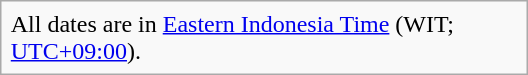<table class="infobox selfreference" style="width:22em;">
<tr>
<td>All dates are in <a href='#'>Eastern Indonesia Time</a> (WIT; <a href='#'>UTC+09:00</a>).</td>
</tr>
</table>
